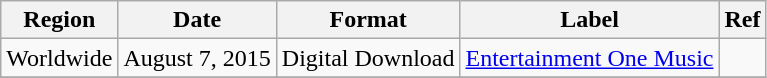<table class="wikitable">
<tr>
<th>Region</th>
<th>Date</th>
<th>Format</th>
<th>Label</th>
<th>Ref</th>
</tr>
<tr>
<td>Worldwide</td>
<td>August 7, 2015</td>
<td>Digital Download</td>
<td><a href='#'>Entertainment One Music</a></td>
<td></td>
</tr>
<tr>
</tr>
</table>
